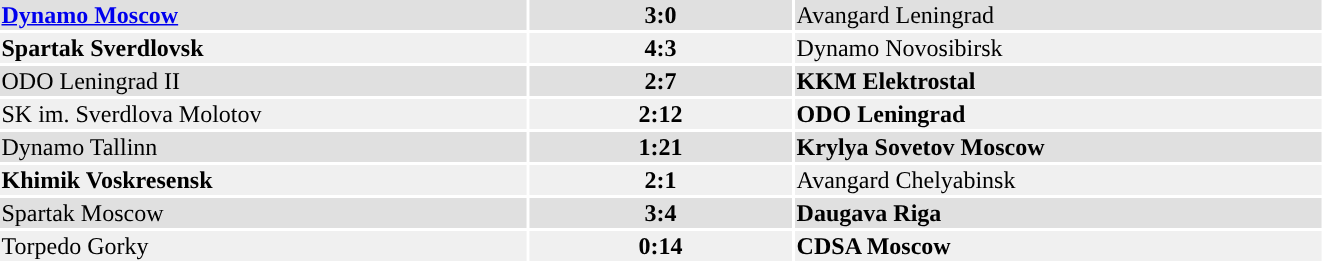<table width="70%">
<tr bgcolor="#e0e0e0">
<td style="width:40%;"><strong><a href='#'>Dynamo Moscow</a></strong></td>
<th style="width:20%;"><strong>3:0</strong></th>
<td style="width:40%;">Avangard Leningrad</td>
</tr>
<tr bgcolor="#f0f0f0">
<td><strong>Spartak Sverdlovsk</strong></td>
<th><strong>4:3</strong></th>
<td>Dynamo Novosibirsk</td>
</tr>
<tr bgcolor="#e0e0e0">
<td>ODO Leningrad II</td>
<th><strong>2:7</strong></th>
<td><strong>KKM Elektrostal</strong></td>
</tr>
<tr bgcolor="#f0f0f0">
<td>SK im. Sverdlova Molotov</td>
<td align="center"><strong>2:12</strong></td>
<td><strong>ODO Leningrad</strong></td>
</tr>
<tr bgcolor="#e0e0e0">
<td>Dynamo Tallinn</td>
<th><strong>1:21</strong></th>
<td><strong>Krylya Sovetov Moscow</strong></td>
</tr>
<tr bgcolor="#f0f0f0">
<td><strong>Khimik Voskresensk</strong></td>
<td align="center"><strong>2:1</strong></td>
<td>Avangard Chelyabinsk</td>
</tr>
<tr bgcolor="#e0e0e0">
<td>Spartak Moscow</td>
<th><strong>3:4</strong></th>
<td><strong>Daugava Riga</strong></td>
</tr>
<tr bgcolor="#f0f0f0">
<td>Torpedo Gorky</td>
<td align="center"><strong>0:14</strong></td>
<td><strong>CDSA Moscow</strong></td>
</tr>
</table>
